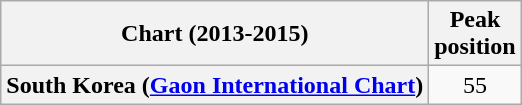<table class="wikitable sortable plainrowheaders" style="text-align:center;">
<tr>
<th>Chart (2013-2015)</th>
<th>Peak <br> position</th>
</tr>
<tr>
<th scope="row">South Korea (<a href='#'>Gaon International Chart</a>)</th>
<td>55</td>
</tr>
</table>
